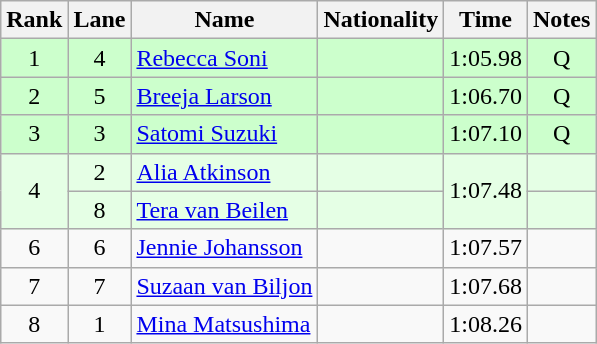<table class="wikitable sortable" style="text-align:center">
<tr>
<th>Rank</th>
<th>Lane</th>
<th>Name</th>
<th>Nationality</th>
<th>Time</th>
<th>Notes</th>
</tr>
<tr bgcolor=ccffcc>
<td>1</td>
<td>4</td>
<td align=left><a href='#'>Rebecca Soni</a></td>
<td align=left></td>
<td>1:05.98</td>
<td>Q</td>
</tr>
<tr bgcolor=ccffcc>
<td>2</td>
<td>5</td>
<td align=left><a href='#'>Breeja Larson</a></td>
<td align=left></td>
<td>1:06.70</td>
<td>Q</td>
</tr>
<tr bgcolor=ccffcc>
<td>3</td>
<td>3</td>
<td align=left><a href='#'>Satomi Suzuki</a></td>
<td align=left></td>
<td>1:07.10</td>
<td>Q</td>
</tr>
<tr bgcolor=e5ffe5>
<td rowspan=2>4</td>
<td>2</td>
<td align=left><a href='#'>Alia Atkinson</a></td>
<td align=left></td>
<td rowspan=2>1:07.48</td>
<td></td>
</tr>
<tr bgcolor=e5ffe5>
<td>8</td>
<td align=left><a href='#'>Tera van Beilen</a></td>
<td align=left></td>
<td></td>
</tr>
<tr>
<td>6</td>
<td>6</td>
<td align=left><a href='#'>Jennie Johansson</a></td>
<td align=left></td>
<td>1:07.57</td>
<td></td>
</tr>
<tr>
<td>7</td>
<td>7</td>
<td align=left><a href='#'>Suzaan van Biljon</a></td>
<td align=left></td>
<td>1:07.68</td>
<td></td>
</tr>
<tr>
<td>8</td>
<td>1</td>
<td align=left><a href='#'>Mina Matsushima</a></td>
<td align=left></td>
<td>1:08.26</td>
<td></td>
</tr>
</table>
